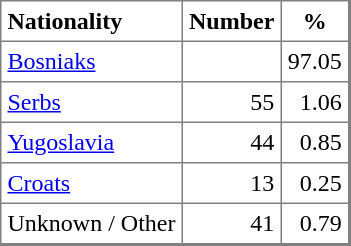<table Border = 1 cellpadding = 4 cellspacing = 0 class = "toccolours" style = "align: left; margin: 0.5em 0 0 0; border-style: solid; border: 1px solid # 999; border-right-width: 2px; border-bottom-width: 2px; border-collapse: collapse; font-size: 100%; ">
<tr>
<td Style = "background: # ddffdd;"><strong>Nationality</strong></td>
<td Colspan = 1 style = "background: # ddffdd;" align = "center"><strong>Number</strong></td>
<td Colspan = 1 style = "background: # ddffdd;" align = "center"><strong>%</strong></td>
</tr>
<tr>
<td Style = "background: # f3fff3;"><a href='#'>Bosniaks</a></td>
<td Align = "right"></td>
<td Align = "right">97.05</td>
</tr>
<tr>
<td Style = "background: # f3fff3;"><a href='#'>Serbs</a></td>
<td Align = "right">55</td>
<td Align = "right">1.06</td>
</tr>
<tr>
<td Style = "background: # f3fff3;"><a href='#'>Yugoslavia</a></td>
<td Align = "right">44</td>
<td Align = "right">0.85</td>
</tr>
<tr>
<td Style = "background: # f3fff3,"><a href='#'>Croats</a></td>
<td Align = "right">13</td>
<td Align = "right">0.25</td>
</tr>
<tr>
<td>Unknown / Other</td>
<td Align = "right">41</td>
<td Align = "right">0.79</td>
</tr>
</table>
